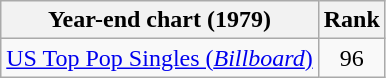<table class="wikitable sortable">
<tr>
<th>Year-end chart (1979)</th>
<th>Rank</th>
</tr>
<tr>
<td><a href='#'>US Top Pop Singles (<em>Billboard</em>)</a></td>
<td align="center">96</td>
</tr>
</table>
